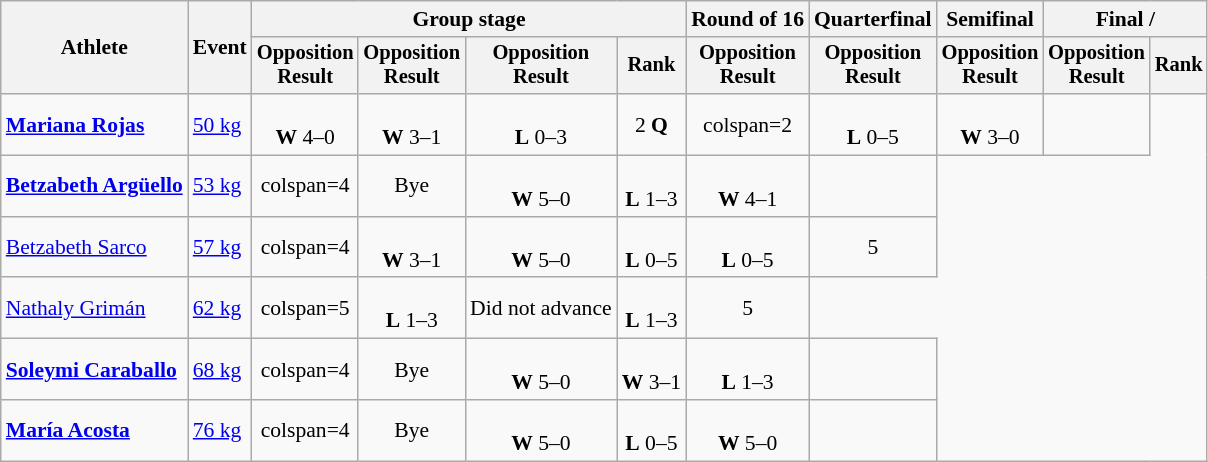<table class=wikitable style=font-size:90%;text-align:center>
<tr>
<th rowspan=2>Athlete</th>
<th rowspan=2>Event</th>
<th colspan=4>Group stage</th>
<th>Round of 16</th>
<th>Quarterfinal</th>
<th>Semifinal</th>
<th colspan=2>Final / </th>
</tr>
<tr style=font-size:95%>
<th>Opposition<br>Result</th>
<th>Opposition<br>Result</th>
<th>Opposition<br>Result</th>
<th>Rank</th>
<th>Opposition<br>Result</th>
<th>Opposition<br>Result</th>
<th>Opposition<br>Result</th>
<th>Opposition<br>Result</th>
<th>Rank</th>
</tr>
<tr>
<td align=left><strong><a href='#'>Mariana Rojas</a></strong></td>
<td align=left><a href='#'>50 kg</a></td>
<td><br><strong>W</strong> 4–0 </td>
<td><br><strong>W</strong> 3–1 </td>
<td><br><strong>L</strong> 0–3 </td>
<td>2 <strong>Q</strong></td>
<td>colspan=2 </td>
<td><br><strong>L</strong> 0–5 </td>
<td><br><strong>W</strong> 3–0 </td>
<td></td>
</tr>
<tr>
<td align=left><strong><a href='#'>Betzabeth Argüello</a></strong></td>
<td align=left><a href='#'>53 kg</a></td>
<td>colspan=4 </td>
<td>Bye</td>
<td><br><strong>W</strong> 5–0 </td>
<td><br><strong>L</strong> 1–3 </td>
<td><br><strong>W</strong> 4–1 </td>
<td></td>
</tr>
<tr>
<td align=left><a href='#'>Betzabeth Sarco</a></td>
<td align=left><a href='#'>57 kg</a></td>
<td>colspan=4 </td>
<td><br><strong>W</strong> 3–1 </td>
<td><br><strong>W</strong> 5–0 </td>
<td><br><strong>L</strong> 0–5 </td>
<td><br><strong>L</strong> 0–5 </td>
<td>5</td>
</tr>
<tr>
<td align=left><a href='#'>Nathaly Grimán</a></td>
<td align=left><a href='#'>62 kg</a></td>
<td>colspan=5 </td>
<td><br><strong>L</strong> 1–3 </td>
<td>Did not advance</td>
<td><br><strong>L</strong> 1–3 </td>
<td>5</td>
</tr>
<tr>
<td align=left><strong><a href='#'>Soleymi Caraballo</a></strong></td>
<td align=left><a href='#'>68 kg</a></td>
<td>colspan=4 </td>
<td>Bye</td>
<td><br><strong>W</strong> 5–0 </td>
<td><br><strong>W</strong> 3–1 </td>
<td><br><strong>L</strong> 1–3 </td>
<td></td>
</tr>
<tr>
<td align=left><strong><a href='#'>María Acosta</a></strong></td>
<td align=left><a href='#'>76 kg</a></td>
<td>colspan=4 </td>
<td>Bye</td>
<td><br><strong>W</strong> 5–0 </td>
<td><br><strong>L</strong> 0–5 </td>
<td><br><strong>W</strong> 5–0 </td>
<td></td>
</tr>
</table>
